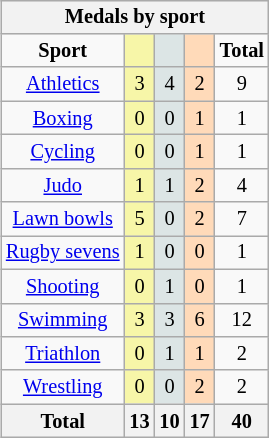<table class="wikitable" style="font-size:85%; float:right">
<tr bgcolor=#efefef>
<th colspan=7>Medals by sport</th>
</tr>
<tr align=center>
<td><strong>Sport</strong></td>
<td bgcolor=#f7f6a8></td>
<td bgcolor=#dce5e5></td>
<td bgcolor=#ffdab9></td>
<td><strong>Total</strong></td>
</tr>
<tr align=center>
<td><a href='#'>Athletics</a></td>
<td bgcolor=#f7f6a8>3</td>
<td bgcolor=#dce5e5>4</td>
<td bgcolor=#ffdab9>2</td>
<td>9</td>
</tr>
<tr align=center>
<td><a href='#'>Boxing</a></td>
<td bgcolor=#f7f6a8>0</td>
<td bgcolor=#dce5e5>0</td>
<td bgcolor=#ffdab9>1</td>
<td>1</td>
</tr>
<tr align=center>
<td><a href='#'>Cycling</a></td>
<td bgcolor=#f7f6a8>0</td>
<td bgcolor=#dce5e5>0</td>
<td bgcolor=#ffdab9>1</td>
<td>1</td>
</tr>
<tr align=center>
<td><a href='#'>Judo</a></td>
<td bgcolor=#f7f6a8>1</td>
<td bgcolor=#dce5e5>1</td>
<td bgcolor=#ffdab9>2</td>
<td>4</td>
</tr>
<tr align=center>
<td><a href='#'>Lawn bowls</a></td>
<td bgcolor=#f7f6a8>5</td>
<td bgcolor=#dce5e5>0</td>
<td bgcolor=#ffdab9>2</td>
<td>7</td>
</tr>
<tr align=center>
<td><a href='#'>Rugby sevens</a></td>
<td bgcolor=#f7f6a8>1</td>
<td bgcolor=#dce5e5>0</td>
<td bgcolor=#ffdab9>0</td>
<td>1</td>
</tr>
<tr align=center>
<td><a href='#'>Shooting</a></td>
<td bgcolor=#f7f6a8>0</td>
<td bgcolor=#dce5e5>1</td>
<td bgcolor=#ffdab9>0</td>
<td>1</td>
</tr>
<tr align=center>
<td><a href='#'>Swimming</a></td>
<td bgcolor=#f7f6a8>3</td>
<td bgcolor=#dce5e5>3</td>
<td bgcolor=#ffdab9>6</td>
<td>12</td>
</tr>
<tr align=center>
<td><a href='#'>Triathlon</a></td>
<td bgcolor=#f7f6a8>0</td>
<td bgcolor=#dce5e5>1</td>
<td bgcolor=#ffdab9>1</td>
<td>2</td>
</tr>
<tr align=center>
<td><a href='#'>Wrestling</a></td>
<td bgcolor=#f7f6a8>0</td>
<td bgcolor=#dce5e5>0</td>
<td bgcolor=#ffdab9>2</td>
<td>2</td>
</tr>
<tr align=center>
<th>Total</th>
<th bgcolor=gold>13</th>
<th bgcolor=silver>10</th>
<th bgcolor=#c96>17</th>
<th>40</th>
</tr>
</table>
